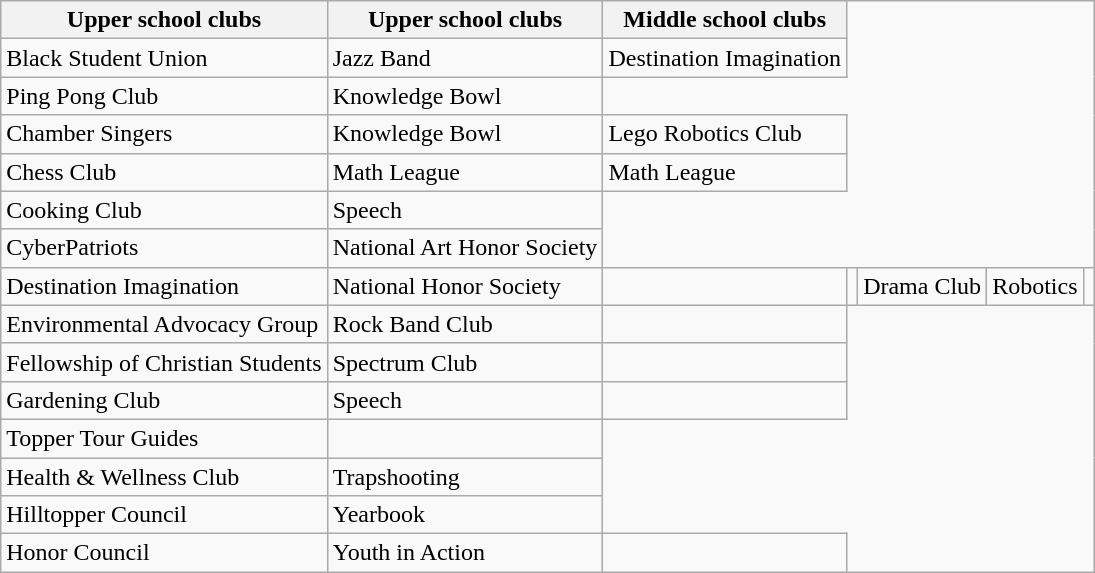<table class="wikitable">
<tr>
<th>Upper school clubs</th>
<th>Upper school clubs</th>
<th>Middle school clubs</th>
</tr>
<tr>
<td>Black Student Union</td>
<td>Jazz Band</td>
<td>Destination Imagination</td>
</tr>
<tr>
<td>Ping Pong Club</td>
<td>Knowledge Bowl</td>
</tr>
<tr>
<td>Chamber Singers</td>
<td>Knowledge Bowl</td>
<td>Lego Robotics Club</td>
</tr>
<tr>
<td>Chess Club</td>
<td>Math League</td>
<td>Math League</td>
</tr>
<tr>
<td>Cooking Club</td>
<td>Speech</td>
</tr>
<tr>
<td>CyberPatriots</td>
<td>National Art Honor Society</td>
</tr>
<tr>
<td>Destination Imagination</td>
<td>National Honor Society</td>
<td></td>
<td></td>
<td>Drama Club</td>
<td>Robotics</td>
<td></td>
</tr>
<tr>
<td>Environmental Advocacy Group</td>
<td>Rock Band Club</td>
<td></td>
</tr>
<tr>
<td>Fellowship of Christian Students</td>
<td>Spectrum Club</td>
<td></td>
</tr>
<tr>
<td>Gardening Club</td>
<td>Speech</td>
<td></td>
</tr>
<tr>
<td>Topper Tour Guides</td>
<td></td>
</tr>
<tr>
<td>Health & Wellness Club</td>
<td>Trapshooting</td>
</tr>
<tr>
<td>Hilltopper Council</td>
<td>Yearbook</td>
</tr>
<tr>
<td>Honor Council</td>
<td>Youth in Action</td>
<td></td>
</tr>
</table>
